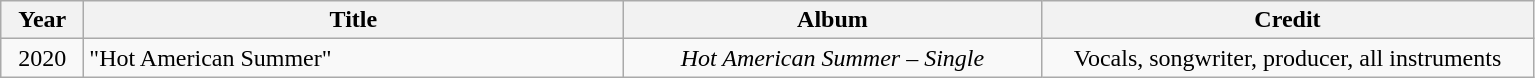<table class="wikitable sortable">
<tr>
<th scope="col" style="width:3em;">Year</th>
<th scope="col" style="width:22em;">Title</th>
<th scope="col" style="width:17em;">Album</th>
<th scope="col" style="width:20em;">Credit</th>
</tr>
<tr>
<td style="text-align:center;">2020</td>
<td>"Hot American Summer"</td>
<td style="text-align:center;"><em>Hot American Summer – Single</em><br></td>
<td style="text-align:center;">Vocals, songwriter, producer, all instruments</td>
</tr>
</table>
